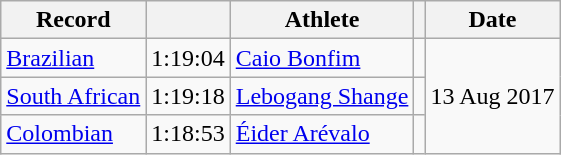<table class="wikitable">
<tr>
<th>Record</th>
<th></th>
<th>Athlete</th>
<th></th>
<th>Date</th>
</tr>
<tr>
<td><a href='#'>Brazilian</a></td>
<td align=right>1:19:04</td>
<td><a href='#'>Caio Bonfim</a></td>
<td></td>
<td rowspan=3 align=right>13 Aug 2017</td>
</tr>
<tr>
<td><a href='#'>South African</a></td>
<td align=right>1:19:18</td>
<td><a href='#'>Lebogang Shange</a></td>
<td></td>
</tr>
<tr>
<td><a href='#'>Colombian</a></td>
<td align=right>1:18:53</td>
<td><a href='#'>Éider Arévalo</a></td>
<td></td>
</tr>
</table>
